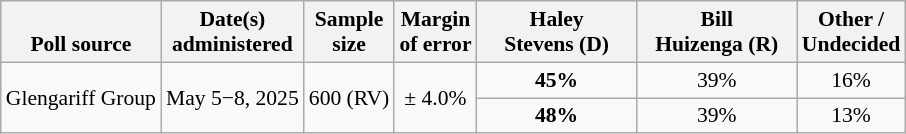<table class="wikitable" style="font-size:90%;text-align:center;">
<tr valign=bottom>
<th>Poll source</th>
<th>Date(s)<br>administered</th>
<th>Sample<br>size</th>
<th>Margin<br>of error</th>
<th style="width:100px;">Haley<br>Stevens (D)</th>
<th style="width:100px;">Bill<br>Huizenga (R)</th>
<th>Other /<br>Undecided</th>
</tr>
<tr>
<td style="text-align:left;" rowspan="2">Glengariff Group</td>
<td rowspan="2">May 5−8, 2025</td>
<td rowspan="2">600 (RV)</td>
<td rowspan="2">± 4.0%</td>
<td><strong>45%</strong></td>
<td>39%</td>
<td>16%</td>
</tr>
<tr>
<td><strong>48%</strong></td>
<td>39%</td>
<td>13%</td>
</tr>
</table>
